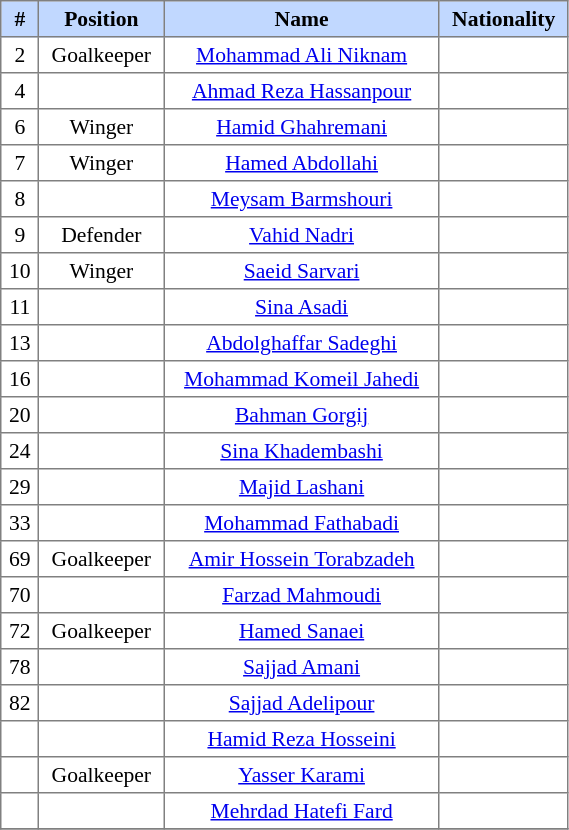<table border=1 style="border-collapse:collapse; font-size:90%;" cellpadding=3 cellspacing=0 width=30%>
<tr bgcolor=#C1D8FF>
<th width=2%>#</th>
<th width=5%>Position</th>
<th width=10%>Name</th>
<th width=5%>Nationality</th>
</tr>
<tr align=center>
<td>2</td>
<td>Goalkeeper</td>
<td><a href='#'>Mohammad Ali Niknam</a></td>
<td></td>
</tr>
<tr align=center>
<td>4</td>
<td></td>
<td><a href='#'>Ahmad Reza Hassanpour</a></td>
<td></td>
</tr>
<tr align=center>
<td>6</td>
<td>Winger</td>
<td><a href='#'>Hamid Ghahremani</a></td>
<td></td>
</tr>
<tr align=center>
<td>7</td>
<td>Winger</td>
<td><a href='#'>Hamed Abdollahi</a></td>
<td></td>
</tr>
<tr align=center>
<td>8</td>
<td></td>
<td><a href='#'>Meysam Barmshouri</a></td>
<td></td>
</tr>
<tr align=center>
<td>9</td>
<td>Defender</td>
<td><a href='#'>Vahid Nadri</a></td>
<td></td>
</tr>
<tr align=center>
<td>10</td>
<td>Winger</td>
<td><a href='#'>Saeid Sarvari</a></td>
<td></td>
</tr>
<tr align=center>
<td>11</td>
<td></td>
<td><a href='#'>Sina Asadi</a></td>
<td></td>
</tr>
<tr align=center>
<td>13</td>
<td></td>
<td><a href='#'>Abdolghaffar Sadeghi</a></td>
<td></td>
</tr>
<tr align=center>
<td>16</td>
<td></td>
<td><a href='#'>Mohammad Komeil Jahedi</a></td>
<td></td>
</tr>
<tr align=center>
<td>20</td>
<td></td>
<td><a href='#'>Bahman Gorgij</a></td>
<td></td>
</tr>
<tr align=center>
<td>24</td>
<td></td>
<td><a href='#'>Sina Khadembashi</a></td>
<td></td>
</tr>
<tr align=center>
<td>29</td>
<td></td>
<td><a href='#'>Majid Lashani</a></td>
<td></td>
</tr>
<tr align=center>
<td>33</td>
<td></td>
<td><a href='#'>Mohammad Fathabadi</a></td>
<td></td>
</tr>
<tr align=center>
<td>69</td>
<td>Goalkeeper</td>
<td><a href='#'>Amir Hossein Torabzadeh</a></td>
<td></td>
</tr>
<tr align=center>
<td>70</td>
<td></td>
<td><a href='#'>Farzad Mahmoudi</a></td>
<td></td>
</tr>
<tr align=center>
<td>72</td>
<td>Goalkeeper</td>
<td><a href='#'>Hamed Sanaei</a></td>
<td></td>
</tr>
<tr align=center>
<td>78</td>
<td></td>
<td><a href='#'>Sajjad Amani</a></td>
<td></td>
</tr>
<tr align=center>
<td>82</td>
<td></td>
<td><a href='#'>Sajjad Adelipour</a></td>
<td></td>
</tr>
<tr align=center>
<td></td>
<td></td>
<td><a href='#'>Hamid Reza Hosseini</a></td>
<td></td>
</tr>
<tr align=center>
<td></td>
<td>Goalkeeper</td>
<td><a href='#'>Yasser Karami</a></td>
<td></td>
</tr>
<tr align=center>
<td></td>
<td></td>
<td><a href='#'>Mehrdad Hatefi Fard</a></td>
<td></td>
</tr>
<tr align=center>
</tr>
</table>
